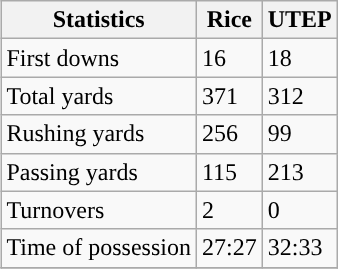<table class="wikitable" style="float: right;">
<tr>
<th>Statistics</th>
<th>Rice</th>
<th>UTEP</th>
</tr>
<tr>
<td>First downs</td>
<td>16</td>
<td>18</td>
</tr>
<tr>
<td>Total yards</td>
<td>371</td>
<td>312</td>
</tr>
<tr>
<td>Rushing yards</td>
<td>256</td>
<td>99</td>
</tr>
<tr>
<td>Passing yards</td>
<td>115</td>
<td>213</td>
</tr>
<tr>
<td>Turnovers</td>
<td>2</td>
<td>0</td>
</tr>
<tr>
<td>Time of possession</td>
<td>27:27</td>
<td>32:33</td>
</tr>
<tr>
</tr>
</table>
